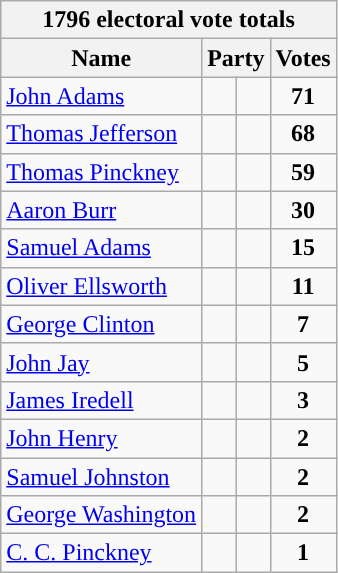<table class="wikitable sortable floatleft" style="margin-right: 1em">
<tr>
<th colspan="4">1796 electoral vote totals</th>
</tr>
<tr a>
<th>Name</th>
<th colspan=2>Party</th>
<th>Votes</th>
</tr>
<tr>
<td><a href='#'>John Adams</a></td>
<td style="background-color:"></td>
<td></td>
<td style="text-align:center;"><strong>71</strong></td>
</tr>
<tr>
<td><a href='#'>Thomas Jefferson</a></td>
<td style="background-color:"></td>
<td></td>
<td style="text-align:center;"><strong>68</strong></td>
</tr>
<tr>
<td><a href='#'>Thomas Pinckney</a></td>
<td style="background-color:"></td>
<td></td>
<td style="text-align:center;"><strong>59</strong></td>
</tr>
<tr>
<td><a href='#'>Aaron Burr</a></td>
<td style="background-color:"></td>
<td></td>
<td style="text-align:center;"><strong>30</strong></td>
</tr>
<tr>
<td><a href='#'>Samuel Adams</a></td>
<td style="background-color:"></td>
<td></td>
<td style="text-align:center;"><strong>15</strong></td>
</tr>
<tr>
<td><a href='#'>Oliver Ellsworth</a></td>
<td style="background-color:"></td>
<td></td>
<td style="text-align:center;"><strong>11</strong></td>
</tr>
<tr>
<td><a href='#'>George Clinton</a></td>
<td style="background-color:"></td>
<td></td>
<td style="text-align:center;"><strong>7</strong></td>
</tr>
<tr>
<td><a href='#'>John Jay</a></td>
<td style="background-color:"></td>
<td></td>
<td style="text-align:center;"><strong>5</strong></td>
</tr>
<tr>
<td><a href='#'>James Iredell</a></td>
<td style="background-color:"></td>
<td></td>
<td style="text-align:center;"><strong>3</strong></td>
</tr>
<tr>
<td><a href='#'>John Henry</a></td>
<td style="background-color:"></td>
<td></td>
<td style="text-align:center;"><strong>2</strong></td>
</tr>
<tr>
<td><a href='#'>Samuel Johnston</a></td>
<td style="background-color:"></td>
<td></td>
<td style="text-align:center;"><strong>2</strong></td>
</tr>
<tr>
<td><a href='#'>George Washington</a></td>
<td style="background-color:"></td>
<td></td>
<td style="text-align:center;"><strong>2</strong></td>
</tr>
<tr>
<td><a href='#'>C. C. Pinckney</a></td>
<td style="background-color:"></td>
<td></td>
<td style="text-align:center;"><strong>1</strong></td>
</tr>
</table>
